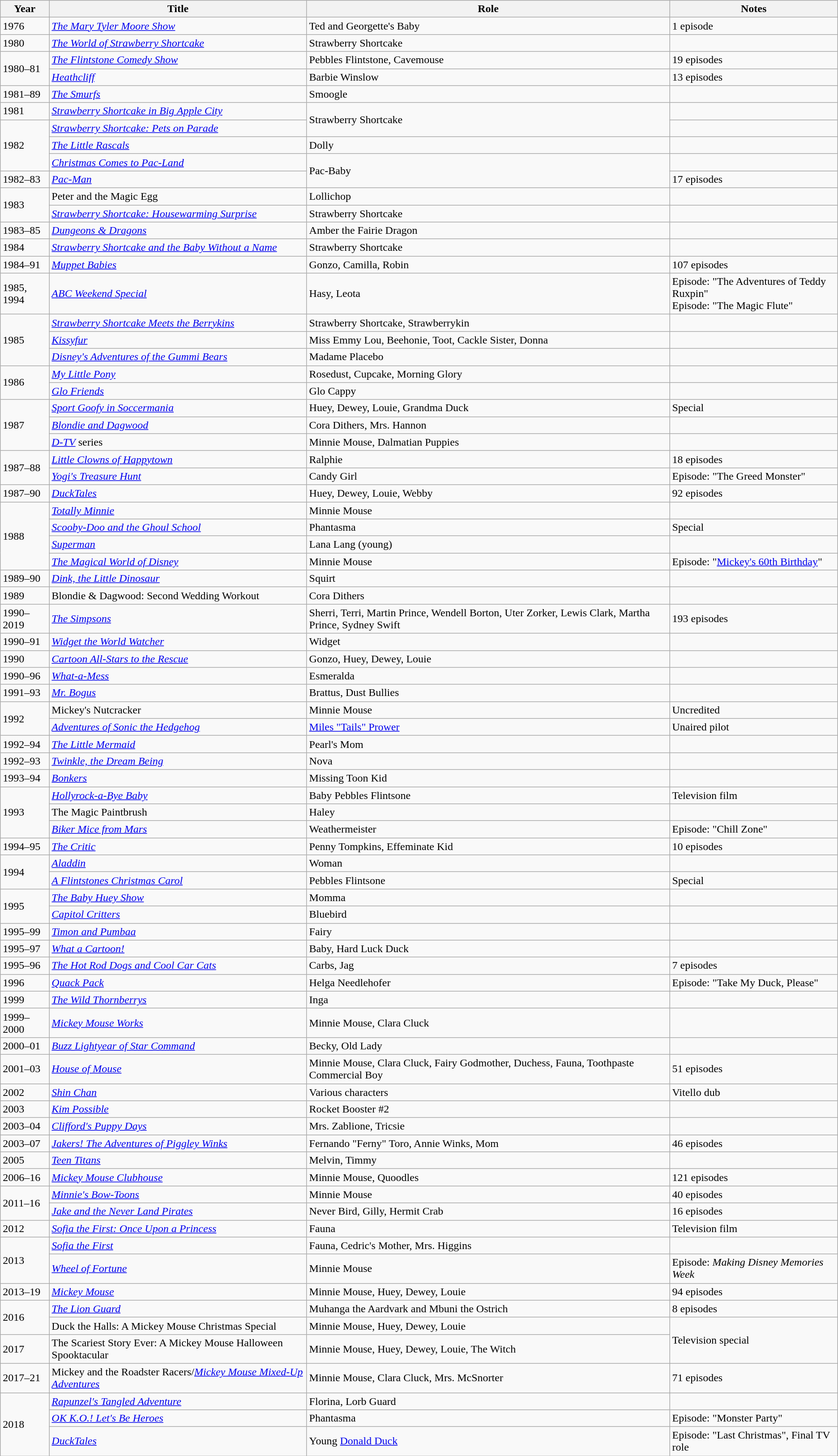<table class = "wikitable sortable">
<tr>
<th>Year</th>
<th>Title</th>
<th>Role</th>
<th>Notes</th>
</tr>
<tr>
<td>1976</td>
<td><em><a href='#'>The Mary Tyler Moore Show</a></em></td>
<td>Ted and Georgette's Baby</td>
<td>1 episode</td>
</tr>
<tr>
<td>1980</td>
<td><em><a href='#'>The World of Strawberry Shortcake</a></em></td>
<td>Strawberry Shortcake</td>
<td></td>
</tr>
<tr>
<td rowspan=2>1980–81</td>
<td><em><a href='#'>The Flintstone Comedy Show</a></em></td>
<td>Pebbles Flintstone, Cavemouse</td>
<td>19 episodes</td>
</tr>
<tr>
<td><em><a href='#'>Heathcliff</a></em></td>
<td>Barbie Winslow</td>
<td>13 episodes</td>
</tr>
<tr>
<td>1981–89</td>
<td><em><a href='#'>The Smurfs</a></em></td>
<td>Smoogle</td>
<td></td>
</tr>
<tr>
<td>1981</td>
<td><em><a href='#'>Strawberry Shortcake in Big Apple City</a></em></td>
<td rowspan=2>Strawberry Shortcake</td>
<td></td>
</tr>
<tr>
<td rowspan=3>1982</td>
<td><em><a href='#'>Strawberry Shortcake: Pets on Parade</a></em></td>
<td></td>
</tr>
<tr>
<td><em><a href='#'>The Little Rascals</a></em></td>
<td>Dolly</td>
<td></td>
</tr>
<tr>
<td><em><a href='#'>Christmas Comes to Pac-Land</a></em></td>
<td rowspan=2>Pac-Baby</td>
<td></td>
</tr>
<tr>
<td>1982–83</td>
<td><em><a href='#'>Pac-Man</a></em></td>
<td>17 episodes</td>
</tr>
<tr>
<td rowspan=2>1983</td>
<td>Peter and the Magic Egg</td>
<td>Lollichop</td>
<td></td>
</tr>
<tr>
<td><em><a href='#'>Strawberry Shortcake: Housewarming Surprise</a></em></td>
<td>Strawberry Shortcake</td>
<td></td>
</tr>
<tr>
<td>1983–85</td>
<td><em><a href='#'>Dungeons & Dragons</a></em></td>
<td>Amber the Fairie Dragon</td>
<td></td>
</tr>
<tr>
<td>1984</td>
<td><em><a href='#'>Strawberry Shortcake and the Baby Without a Name</a></em></td>
<td>Strawberry Shortcake</td>
<td></td>
</tr>
<tr>
<td>1984–91</td>
<td><em><a href='#'>Muppet Babies</a></em></td>
<td>Gonzo, Camilla, Robin</td>
<td>107 episodes</td>
</tr>
<tr>
<td>1985, 1994</td>
<td><em><a href='#'>ABC Weekend Special</a></em></td>
<td>Hasy, Leota</td>
<td>Episode: "The Adventures of Teddy Ruxpin"<br>Episode: "The Magic Flute"</td>
</tr>
<tr>
<td rowspan=3>1985</td>
<td><em><a href='#'>Strawberry Shortcake Meets the Berrykins</a></em></td>
<td>Strawberry Shortcake, Strawberrykin</td>
<td></td>
</tr>
<tr>
<td><em><a href='#'>Kissyfur</a></em></td>
<td>Miss Emmy Lou, Beehonie, Toot, Cackle Sister, Donna</td>
<td></td>
</tr>
<tr>
<td><em><a href='#'>Disney's Adventures of the Gummi Bears</a></em></td>
<td>Madame Placebo</td>
<td></td>
</tr>
<tr>
<td rowspan=2>1986</td>
<td><em><a href='#'>My Little Pony</a></em></td>
<td>Rosedust, Cupcake, Morning Glory</td>
<td></td>
</tr>
<tr>
<td><em><a href='#'>Glo Friends</a></em></td>
<td>Glo Cappy</td>
<td></td>
</tr>
<tr>
<td rowspan=3>1987</td>
<td><em><a href='#'>Sport Goofy in Soccermania</a></em></td>
<td>Huey, Dewey, Louie, Grandma Duck</td>
<td>Special</td>
</tr>
<tr>
<td><em><a href='#'>Blondie and Dagwood</a></em></td>
<td>Cora Dithers, Mrs. Hannon</td>
<td></td>
</tr>
<tr>
<td><em><a href='#'>D-TV</a></em> series</td>
<td>Minnie Mouse, Dalmatian Puppies</td>
<td></td>
</tr>
<tr>
<td rowspan=2>1987–88</td>
<td><em><a href='#'>Little Clowns of Happytown</a></em></td>
<td>Ralphie</td>
<td>18 episodes</td>
</tr>
<tr>
<td><em><a href='#'>Yogi's Treasure Hunt</a></em></td>
<td>Candy Girl</td>
<td>Episode: "The Greed Monster"</td>
</tr>
<tr>
<td>1987–90</td>
<td><em><a href='#'>DuckTales</a></em></td>
<td>Huey, Dewey, Louie, Webby</td>
<td>92 episodes</td>
</tr>
<tr>
<td rowspan=4>1988</td>
<td><em><a href='#'>Totally Minnie</a></em></td>
<td>Minnie Mouse</td>
<td></td>
</tr>
<tr>
<td><em><a href='#'>Scooby-Doo and the Ghoul School</a></em></td>
<td>Phantasma</td>
<td>Special</td>
</tr>
<tr>
<td><em><a href='#'>Superman</a></em></td>
<td>Lana Lang (young)</td>
<td></td>
</tr>
<tr>
<td><em><a href='#'>The Magical World of Disney</a></em></td>
<td>Minnie Mouse</td>
<td>Episode: "<a href='#'>Mickey's 60th Birthday</a>"</td>
</tr>
<tr>
<td>1989–90</td>
<td><em><a href='#'>Dink, the Little Dinosaur</a></em></td>
<td>Squirt</td>
<td></td>
</tr>
<tr>
<td>1989</td>
<td>Blondie & Dagwood: Second Wedding Workout</td>
<td>Cora Dithers</td>
<td></td>
</tr>
<tr>
<td>1990–2019</td>
<td><em><a href='#'>The Simpsons</a></em></td>
<td>Sherri, Terri, Martin Prince, Wendell Borton, Uter Zorker, Lewis Clark, Martha Prince, Sydney Swift</td>
<td>193 episodes</td>
</tr>
<tr>
<td>1990–91</td>
<td><em><a href='#'>Widget the World Watcher</a></em></td>
<td>Widget</td>
<td></td>
</tr>
<tr>
<td>1990</td>
<td><em><a href='#'>Cartoon All-Stars to the Rescue</a></em></td>
<td>Gonzo, Huey, Dewey, Louie</td>
<td></td>
</tr>
<tr>
<td>1990–96</td>
<td><em><a href='#'>What-a-Mess</a></em></td>
<td>Esmeralda</td>
<td></td>
</tr>
<tr>
<td>1991–93</td>
<td><em><a href='#'>Mr. Bogus</a></em></td>
<td>Brattus, Dust Bullies</td>
<td></td>
</tr>
<tr>
<td rowspan=2>1992</td>
<td>Mickey's Nutcracker</td>
<td>Minnie Mouse</td>
<td>Uncredited</td>
</tr>
<tr>
<td><em><a href='#'>Adventures of Sonic the Hedgehog</a></em></td>
<td><a href='#'>Miles "Tails" Prower</a></td>
<td>Unaired pilot</td>
</tr>
<tr>
<td>1992–94</td>
<td><em><a href='#'>The Little Mermaid</a></em></td>
<td>Pearl's Mom</td>
<td></td>
</tr>
<tr>
<td>1992–93</td>
<td><em><a href='#'>Twinkle, the Dream Being</a></em></td>
<td>Nova</td>
<td></td>
</tr>
<tr>
<td>1993–94</td>
<td><em><a href='#'>Bonkers</a></em></td>
<td>Missing Toon Kid</td>
<td></td>
</tr>
<tr>
<td rowspan=3>1993</td>
<td><em><a href='#'>Hollyrock-a-Bye Baby</a></em></td>
<td>Baby Pebbles Flintsone</td>
<td>Television film</td>
</tr>
<tr>
<td>The Magic Paintbrush</td>
<td>Haley</td>
<td></td>
</tr>
<tr>
<td><em><a href='#'>Biker Mice from Mars</a></em></td>
<td>Weathermeister</td>
<td>Episode: "Chill Zone"</td>
</tr>
<tr>
<td>1994–95</td>
<td><em><a href='#'>The Critic</a></em></td>
<td>Penny Tompkins, Effeminate Kid</td>
<td>10 episodes</td>
</tr>
<tr>
<td rowspan=2>1994</td>
<td><em><a href='#'>Aladdin</a></em></td>
<td>Woman</td>
<td></td>
</tr>
<tr>
<td><em><a href='#'>A Flintstones Christmas Carol</a></em></td>
<td>Pebbles Flintsone</td>
<td>Special</td>
</tr>
<tr>
<td rowspan=2>1995</td>
<td><em><a href='#'>The Baby Huey Show</a></em></td>
<td>Momma</td>
<td></td>
</tr>
<tr>
<td><em><a href='#'>Capitol Critters</a></em></td>
<td>Bluebird</td>
<td></td>
</tr>
<tr>
<td>1995–99</td>
<td><em><a href='#'>Timon and Pumbaa</a></em></td>
<td>Fairy</td>
<td></td>
</tr>
<tr>
<td>1995–97</td>
<td><em><a href='#'>What a Cartoon!</a></em></td>
<td>Baby, Hard Luck Duck</td>
<td></td>
</tr>
<tr>
<td>1995–96</td>
<td><em><a href='#'>The Hot Rod Dogs and Cool Car Cats</a></em></td>
<td>Carbs, Jag</td>
<td>7 episodes</td>
</tr>
<tr>
<td>1996</td>
<td><em><a href='#'>Quack Pack</a></em></td>
<td>Helga Needlehofer</td>
<td>Episode: "Take My Duck, Please"</td>
</tr>
<tr>
<td>1999</td>
<td><em><a href='#'>The Wild Thornberrys</a></em></td>
<td>Inga</td>
<td></td>
</tr>
<tr>
<td>1999–2000</td>
<td><em><a href='#'>Mickey Mouse Works</a></em></td>
<td>Minnie Mouse, Clara Cluck</td>
<td></td>
</tr>
<tr>
<td>2000–01</td>
<td><em><a href='#'>Buzz Lightyear of Star Command</a></em></td>
<td>Becky, Old Lady</td>
<td></td>
</tr>
<tr>
<td>2001–03</td>
<td><em><a href='#'>House of Mouse</a></em></td>
<td>Minnie Mouse, Clara Cluck, Fairy Godmother, Duchess, Fauna, Toothpaste Commercial Boy</td>
<td>51 episodes</td>
</tr>
<tr>
<td>2002</td>
<td><em><a href='#'>Shin Chan</a></em></td>
<td>Various characters</td>
<td>Vitello dub</td>
</tr>
<tr>
<td>2003</td>
<td><em><a href='#'>Kim Possible</a></em></td>
<td>Rocket Booster #2</td>
<td></td>
</tr>
<tr>
<td>2003–04</td>
<td><em><a href='#'>Clifford's Puppy Days</a></em></td>
<td>Mrs. Zablione, Tricsie</td>
<td></td>
</tr>
<tr>
<td>2003–07</td>
<td><em><a href='#'>Jakers! The Adventures of Piggley Winks</a></em></td>
<td>Fernando "Ferny" Toro, Annie Winks, Mom</td>
<td>46 episodes</td>
</tr>
<tr>
<td>2005</td>
<td><em><a href='#'>Teen Titans</a></em></td>
<td>Melvin, Timmy</td>
<td></td>
</tr>
<tr>
<td>2006–16</td>
<td><em><a href='#'>Mickey Mouse Clubhouse</a></em></td>
<td>Minnie Mouse, Quoodles</td>
<td>121 episodes</td>
</tr>
<tr>
<td rowspan=2>2011–16</td>
<td><em><a href='#'>Minnie's Bow-Toons</a></em></td>
<td>Minnie Mouse</td>
<td>40 episodes</td>
</tr>
<tr>
<td><em><a href='#'>Jake and the Never Land Pirates</a></em></td>
<td>Never Bird, Gilly, Hermit Crab</td>
<td>16 episodes</td>
</tr>
<tr>
<td>2012</td>
<td><em><a href='#'>Sofia the First: Once Upon a Princess</a></em></td>
<td>Fauna</td>
<td>Television film</td>
</tr>
<tr>
<td rowspan=2>2013</td>
<td><em><a href='#'>Sofia the First</a></em></td>
<td>Fauna, Cedric's Mother, Mrs. Higgins</td>
<td></td>
</tr>
<tr>
<td><em><a href='#'>Wheel of Fortune</a></em></td>
<td>Minnie Mouse</td>
<td>Episode: <em>Making Disney Memories Week</em></td>
</tr>
<tr>
<td>2013–19</td>
<td><em><a href='#'>Mickey Mouse</a></em></td>
<td>Minnie Mouse, Huey, Dewey, Louie</td>
<td>94 episodes</td>
</tr>
<tr>
<td rowspan=2>2016</td>
<td><em><a href='#'>The Lion Guard</a></em></td>
<td>Muhanga the Aardvark and Mbuni the Ostrich</td>
<td>8 episodes</td>
</tr>
<tr>
<td>Duck the Halls: A Mickey Mouse Christmas Special</td>
<td>Minnie Mouse, Huey, Dewey, Louie</td>
<td rowspan= 2>Television special</td>
</tr>
<tr>
<td>2017</td>
<td>The Scariest Story Ever: A Mickey Mouse Halloween Spooktacular</td>
<td>Minnie Mouse, Huey, Dewey, Louie, The Witch</td>
</tr>
<tr>
<td>2017–21</td>
<td>Mickey and the Roadster Racers/<em><a href='#'>Mickey Mouse Mixed-Up Adventures</a></em></td>
<td>Minnie Mouse, Clara Cluck, Mrs. McSnorter</td>
<td>71 episodes</td>
</tr>
<tr>
<td rowspan=3>2018</td>
<td><em><a href='#'>Rapunzel's Tangled Adventure</a></em></td>
<td>Florina, Lorb Guard</td>
<td></td>
</tr>
<tr>
<td><em><a href='#'>OK K.O.! Let's Be Heroes</a></em></td>
<td>Phantasma</td>
<td>Episode: "Monster Party"</td>
</tr>
<tr>
<td><em><a href='#'>DuckTales</a></em></td>
<td>Young <a href='#'>Donald Duck</a></td>
<td>Episode: "Last Christmas", Final TV role</td>
</tr>
</table>
